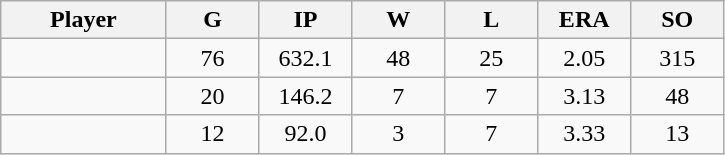<table class="wikitable sortable">
<tr>
<th bgcolor="#DDDDFF" width="16%">Player</th>
<th bgcolor="#DDDDFF" width="9%">G</th>
<th bgcolor="#DDDDFF" width="9%">IP</th>
<th bgcolor="#DDDDFF" width="9%">W</th>
<th bgcolor="#DDDDFF" width="9%">L</th>
<th bgcolor="#DDDDFF" width="9%">ERA</th>
<th bgcolor="#DDDDFF" width="9%">SO</th>
</tr>
<tr align="center">
<td></td>
<td>76</td>
<td>632.1</td>
<td>48</td>
<td>25</td>
<td>2.05</td>
<td>315</td>
</tr>
<tr align="center">
<td></td>
<td>20</td>
<td>146.2</td>
<td>7</td>
<td>7</td>
<td>3.13</td>
<td>48</td>
</tr>
<tr align="center">
<td></td>
<td>12</td>
<td>92.0</td>
<td>3</td>
<td>7</td>
<td>3.33</td>
<td>13</td>
</tr>
</table>
